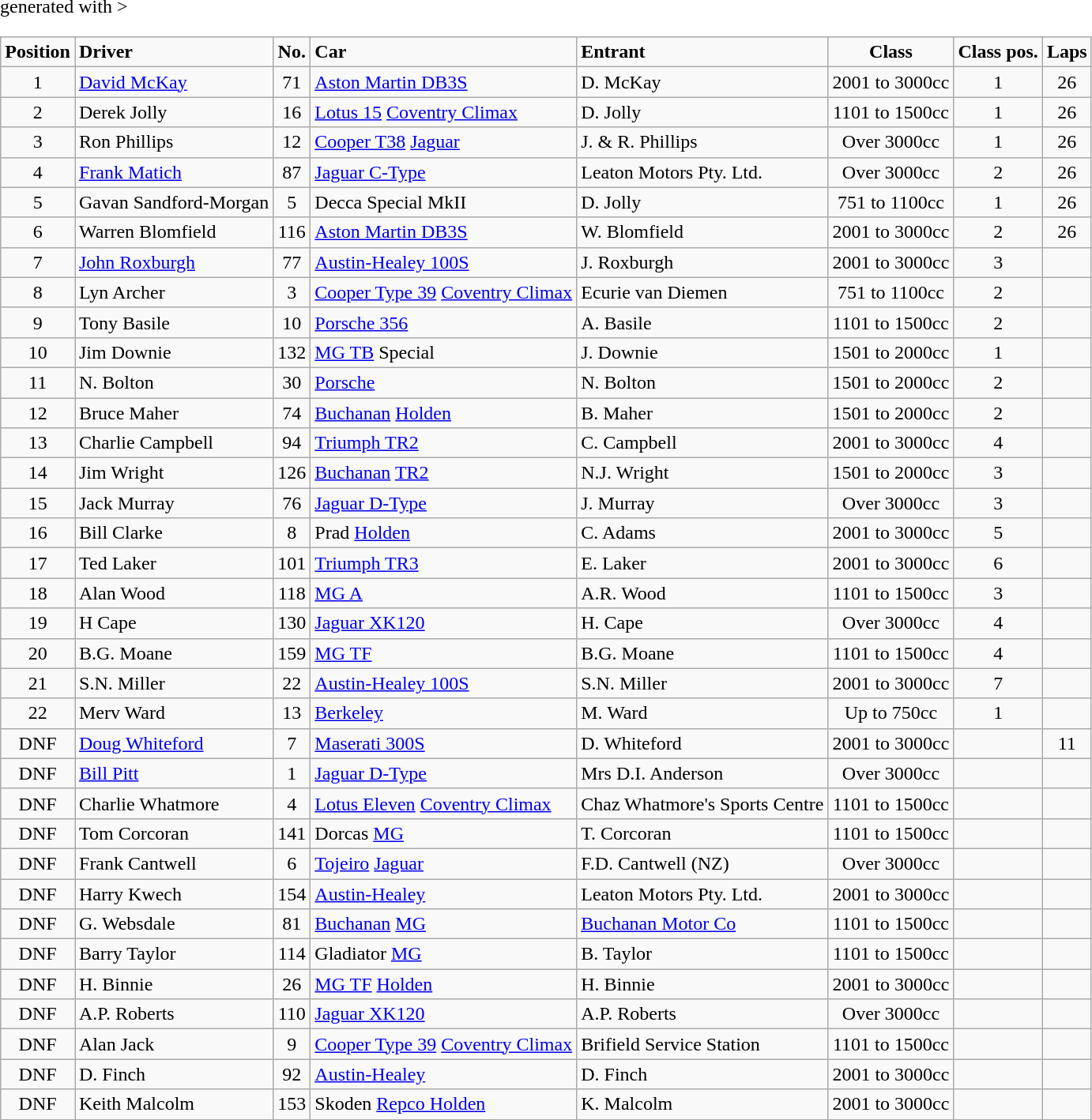<table class="wikitable" <hiddentext>generated with >
<tr style="font-weight:bold">
<td height="14" align="center">Position</td>
<td>Driver</td>
<td align="center">No.</td>
<td>Car</td>
<td>Entrant</td>
<td align="center">Class</td>
<td align="center">Class pos.</td>
<td align="center">Laps</td>
</tr>
<tr>
<td height="14" align="center">1</td>
<td><a href='#'>David McKay</a></td>
<td align="center">71</td>
<td><a href='#'>Aston Martin DB3S</a></td>
<td>D. McKay</td>
<td align="center">2001 to 3000cc</td>
<td align="center">1</td>
<td align="center">26</td>
</tr>
<tr>
<td height="14" align="center">2</td>
<td>Derek Jolly</td>
<td align="center">16</td>
<td><a href='#'>Lotus 15</a> <a href='#'>Coventry Climax</a></td>
<td>D. Jolly</td>
<td align="center">1101 to 1500cc</td>
<td align="center">1</td>
<td align="center">26</td>
</tr>
<tr>
<td height="14" align="center">3</td>
<td>Ron Phillips</td>
<td align="center">12</td>
<td><a href='#'>Cooper T38</a> <a href='#'>Jaguar</a></td>
<td>J. & R. Phillips</td>
<td align="center">Over 3000cc</td>
<td align="center">1</td>
<td align="center">26</td>
</tr>
<tr>
<td height="14" align="center">4</td>
<td><a href='#'>Frank Matich</a></td>
<td align="center">87</td>
<td><a href='#'>Jaguar C-Type</a></td>
<td>Leaton Motors Pty. Ltd.</td>
<td align="center">Over 3000cc</td>
<td align="center">2</td>
<td align="center">26</td>
</tr>
<tr>
<td height="14" align="center">5</td>
<td>Gavan Sandford-Morgan</td>
<td align="center">5</td>
<td>Decca Special MkII</td>
<td>D. Jolly</td>
<td align="center">751 to 1100cc</td>
<td align="center">1</td>
<td align="center">26</td>
</tr>
<tr>
<td height="14" align="center">6</td>
<td>Warren Blomfield</td>
<td align="center">116</td>
<td><a href='#'>Aston Martin DB3S</a></td>
<td>W. Blomfield</td>
<td align="center">2001 to 3000cc</td>
<td align="center">2</td>
<td align="center">26</td>
</tr>
<tr>
<td height="14" align="center">7</td>
<td><a href='#'>John Roxburgh</a></td>
<td align="center">77</td>
<td><a href='#'>Austin-Healey 100S</a></td>
<td>J. Roxburgh</td>
<td align="center">2001 to 3000cc</td>
<td align="center">3</td>
<td align="center"> </td>
</tr>
<tr>
<td height="14" align="center">8</td>
<td>Lyn Archer</td>
<td align="center">3</td>
<td><a href='#'>Cooper Type 39</a> <a href='#'>Coventry Climax</a></td>
<td>Ecurie van Diemen</td>
<td align="center">751 to 1100cc</td>
<td align="center">2</td>
<td> </td>
</tr>
<tr>
<td height="14" align="center">9</td>
<td>Tony Basile</td>
<td align="center">10</td>
<td><a href='#'>Porsche 356</a></td>
<td>A. Basile</td>
<td align="center">1101 to 1500cc</td>
<td align="center">2</td>
<td> </td>
</tr>
<tr>
<td height="14" align="center">10</td>
<td>Jim Downie</td>
<td align="center">132</td>
<td><a href='#'>MG TB</a> Special</td>
<td>J. Downie</td>
<td align="center">1501 to 2000cc</td>
<td align="center">1</td>
<td> </td>
</tr>
<tr>
<td height="14" align="center">11</td>
<td>N. Bolton</td>
<td align="center">30</td>
<td><a href='#'>Porsche</a></td>
<td>N. Bolton</td>
<td align="center">1501 to 2000cc</td>
<td align="center">2</td>
<td align="center"> </td>
</tr>
<tr>
<td height="14" align="center">12</td>
<td>Bruce Maher</td>
<td align="center">74</td>
<td><a href='#'>Buchanan</a> <a href='#'>Holden</a></td>
<td>B. Maher</td>
<td align="center">1501 to 2000cc</td>
<td align="center">2</td>
<td> </td>
</tr>
<tr>
<td height="14" align="center">13</td>
<td>Charlie Campbell</td>
<td align="center">94</td>
<td><a href='#'>Triumph TR2</a></td>
<td>C. Campbell</td>
<td align="center">2001 to 3000cc</td>
<td align="center">4</td>
<td align="center"> </td>
</tr>
<tr>
<td height="14" align="center">14</td>
<td>Jim Wright</td>
<td align="center">126</td>
<td><a href='#'>Buchanan</a> <a href='#'>TR2</a></td>
<td>N.J. Wright</td>
<td align="center">1501 to 2000cc</td>
<td align="center">3</td>
<td align="center"> </td>
</tr>
<tr>
<td height="14" align="center">15</td>
<td>Jack Murray</td>
<td align="center">76</td>
<td><a href='#'>Jaguar D-Type</a></td>
<td>J. Murray</td>
<td align="center">Over 3000cc</td>
<td align="center">3</td>
<td align="center"> </td>
</tr>
<tr>
<td height="14" align="center">16</td>
<td>Bill Clarke</td>
<td align="center">8</td>
<td>Prad <a href='#'>Holden</a></td>
<td>C. Adams</td>
<td align="center">2001 to 3000cc</td>
<td align="center">5</td>
<td> </td>
</tr>
<tr>
<td height="14" align="center">17</td>
<td>Ted Laker</td>
<td align="center">101</td>
<td><a href='#'>Triumph TR3</a></td>
<td>E. Laker</td>
<td align="center">2001 to 3000cc</td>
<td align="center">6</td>
<td align="center"> </td>
</tr>
<tr>
<td height="14" align="center">18</td>
<td>Alan Wood</td>
<td align="center">118</td>
<td><a href='#'>MG A</a></td>
<td>A.R. Wood</td>
<td align="center">1101 to 1500cc</td>
<td align="center">3</td>
<td align="center"> </td>
</tr>
<tr>
<td height="14" align="center">19</td>
<td>H Cape</td>
<td align="center">130</td>
<td><a href='#'>Jaguar XK120</a></td>
<td>H. Cape</td>
<td align="center">Over 3000cc</td>
<td align="center">4</td>
<td align="center"> </td>
</tr>
<tr>
<td height="14" align="center">20</td>
<td>B.G. Moane</td>
<td align="center">159</td>
<td><a href='#'>MG TF</a></td>
<td>B.G. Moane</td>
<td align="center">1101 to 1500cc</td>
<td align="center">4</td>
<td align="center"> </td>
</tr>
<tr>
<td height="14" align="center">21</td>
<td>S.N. Miller</td>
<td align="center">22</td>
<td><a href='#'>Austin-Healey 100S</a></td>
<td>S.N. Miller</td>
<td align="center">2001 to 3000cc</td>
<td align="center">7</td>
<td align="center"> </td>
</tr>
<tr>
<td height="14" align="center">22</td>
<td>Merv Ward</td>
<td align="center">13</td>
<td><a href='#'>Berkeley</a></td>
<td>M. Ward</td>
<td align="center">Up to 750cc</td>
<td align="center">1</td>
<td> </td>
</tr>
<tr>
<td height="14" align="center">DNF</td>
<td><a href='#'>Doug Whiteford</a></td>
<td align="center">7</td>
<td><a href='#'>Maserati 300S</a></td>
<td>D. Whiteford</td>
<td align="center">2001 to 3000cc</td>
<td style="color:#FF0000" align="center"> </td>
<td align="center">11</td>
</tr>
<tr>
<td height="14" align="center">DNF</td>
<td><a href='#'>Bill Pitt</a></td>
<td align="center">1</td>
<td><a href='#'>Jaguar D-Type</a></td>
<td>Mrs D.I. Anderson</td>
<td align="center">Over 3000cc</td>
<td style="color:#FF0000" align="center"> </td>
<td align="center"> </td>
</tr>
<tr>
<td height="14" align="center">DNF</td>
<td>Charlie Whatmore</td>
<td align="center">4</td>
<td><a href='#'>Lotus Eleven</a> <a href='#'>Coventry Climax</a></td>
<td>Chaz Whatmore's Sports Centre</td>
<td align="center">1101 to 1500cc</td>
<td style="color:#FF0000" align="center"> </td>
<td> </td>
</tr>
<tr>
<td height="14" align="center">DNF</td>
<td>Tom Corcoran</td>
<td align="center">141</td>
<td>Dorcas <a href='#'>MG</a></td>
<td>T. Corcoran</td>
<td align="center">1101 to 1500cc</td>
<td style="color:#FF0000" align="center"> </td>
<td align="center"> </td>
</tr>
<tr>
<td height="14" align="center">DNF</td>
<td>Frank Cantwell</td>
<td align="center">6</td>
<td><a href='#'>Tojeiro</a> <a href='#'>Jaguar</a></td>
<td>F.D. Cantwell (NZ)</td>
<td align="center">Over 3000cc</td>
<td style="color:#FF0000" align="center"> </td>
<td align="center"> </td>
</tr>
<tr>
<td height="14" align="center">DNF</td>
<td>Harry Kwech</td>
<td align="center">154</td>
<td><a href='#'>Austin-Healey</a></td>
<td>Leaton Motors Pty. Ltd.</td>
<td align="center">2001 to 3000cc</td>
<td style="color:#FF0000" align="center"> </td>
<td> </td>
</tr>
<tr>
<td height="14" align="center">DNF</td>
<td>G. Websdale</td>
<td align="center">81</td>
<td><a href='#'>Buchanan</a> <a href='#'>MG</a></td>
<td><a href='#'>Buchanan Motor Co</a></td>
<td align="center">1101 to 1500cc</td>
<td style="color:#FF0000" align="center"> </td>
<td> </td>
</tr>
<tr>
<td height="14" align="center">DNF</td>
<td>Barry Taylor</td>
<td align="center">114</td>
<td>Gladiator <a href='#'>MG</a></td>
<td>B. Taylor</td>
<td align="center">1101 to 1500cc</td>
<td style="color:#FF0000" align="center"> </td>
<td> </td>
</tr>
<tr>
<td height="14" align="center">DNF</td>
<td>H. Binnie</td>
<td align="center">26</td>
<td><a href='#'>MG TF</a> <a href='#'>Holden</a></td>
<td>H. Binnie</td>
<td align="center">2001 to 3000cc</td>
<td style="color:#FF0000" align="center"> </td>
<td> </td>
</tr>
<tr>
<td height="14" align="center">DNF</td>
<td>A.P. Roberts</td>
<td align="center">110</td>
<td><a href='#'>Jaguar XK120</a></td>
<td>A.P. Roberts</td>
<td align="center">Over 3000cc</td>
<td style="color:#FF0000" align="center"> </td>
<td> </td>
</tr>
<tr>
<td height="14" align="center">DNF</td>
<td>Alan Jack</td>
<td align="center">9</td>
<td><a href='#'>Cooper Type 39</a> <a href='#'>Coventry Climax</a></td>
<td>Brifield Service Station</td>
<td align="center">1101 to 1500cc</td>
<td style="color:#FF0000" align="center"> </td>
<td align="center"> </td>
</tr>
<tr>
<td height="14" align="center">DNF</td>
<td>D. Finch</td>
<td align="center">92</td>
<td><a href='#'>Austin-Healey</a></td>
<td>D. Finch</td>
<td align="center">2001 to 3000cc</td>
<td style="color:#FF0000" align="center"> </td>
<td> </td>
</tr>
<tr>
<td height="14" align="center">DNF</td>
<td>Keith Malcolm</td>
<td align="center">153</td>
<td>Skoden <a href='#'>Repco Holden</a></td>
<td>K. Malcolm</td>
<td align="center">2001 to 3000cc</td>
<td style="color:#FF0000" align="center"> </td>
<td> </td>
</tr>
</table>
